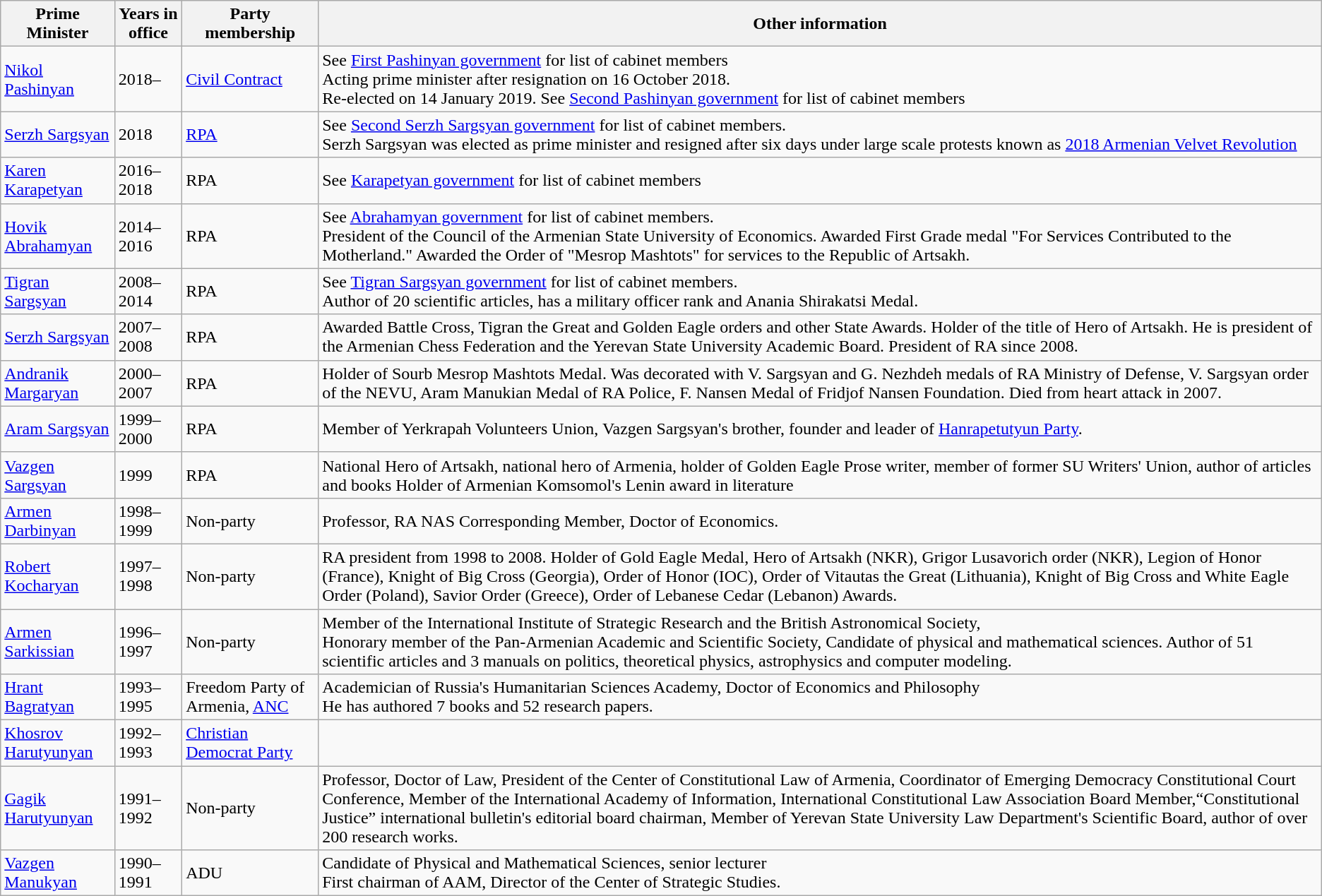<table class="wikitable">
<tr>
<th>Prime Minister</th>
<th>Years in office</th>
<th>Party membership</th>
<th>Other information</th>
</tr>
<tr>
<td><a href='#'>Nikol Pashinyan</a></td>
<td>2018–</td>
<td><a href='#'>Civil Contract</a></td>
<td>See <a href='#'>First Pashinyan government</a> for list of cabinet members<br>Acting prime minister after resignation on 16 October 2018.<br>Re-elected on 14 January 2019. See <a href='#'>Second Pashinyan government</a> for list of cabinet members</td>
</tr>
<tr>
<td><a href='#'>Serzh Sargsyan</a></td>
<td>2018</td>
<td><a href='#'>RPA</a></td>
<td>See <a href='#'>Second Serzh Sargsyan government</a> for list of cabinet members.<br>Serzh Sargsyan was elected as prime minister and resigned after six days under large scale protests known as <a href='#'>2018 Armenian Velvet Revolution</a></td>
</tr>
<tr>
<td><a href='#'>Karen Karapetyan</a></td>
<td>2016–2018</td>
<td>RPA</td>
<td>See <a href='#'>Karapetyan government</a> for list of cabinet members</td>
</tr>
<tr>
<td><a href='#'>Hovik Abrahamyan</a></td>
<td>2014–2016</td>
<td>RPA</td>
<td>See <a href='#'>Abrahamyan government</a> for list of cabinet members.<br>President of the Council of the Armenian State University of Economics. Awarded First Grade medal "For Services Contributed to the Motherland." Awarded the Order of "Mesrop Mashtots" for services to the Republic of Artsakh.</td>
</tr>
<tr>
<td><a href='#'>Tigran Sargsyan</a></td>
<td>2008–2014</td>
<td>RPA</td>
<td>See <a href='#'>Tigran Sargsyan government</a> for list of cabinet members.<br>Author of 20 scientific articles, has a military officer rank and Anania Shirakatsi Medal.</td>
</tr>
<tr>
<td><a href='#'>Serzh Sargsyan</a></td>
<td>2007–2008</td>
<td>RPA</td>
<td>Awarded Battle Cross, Tigran the Great and Golden Eagle orders and other State Awards. Holder of the title of Hero of Artsakh. He is president of the Armenian Chess Federation and the Yerevan State University Academic Board. President of RA since 2008.</td>
</tr>
<tr>
<td><a href='#'>Andranik Margaryan</a></td>
<td>2000–2007</td>
<td>RPA</td>
<td>Holder of Sourb Mesrop Mashtots Medal. Was decorated with V. Sargsyan and G. Nezhdeh medals of RA Ministry of Defense, V. Sargsyan order of the NEVU, Aram Manukian Medal of RA Police, F. Nansen Medal of Fridjof Nansen Foundation. Died from heart attack in 2007.</td>
</tr>
<tr>
<td><a href='#'>Aram Sargsyan</a></td>
<td>1999–2000</td>
<td>RPA</td>
<td>Member of Yerkrapah Volunteers Union, Vazgen Sargsyan's brother, founder and leader of <a href='#'>Hanrapetutyun Party</a>.</td>
</tr>
<tr>
<td><a href='#'>Vazgen Sargsyan</a></td>
<td>1999</td>
<td>RPA</td>
<td>National Hero of Artsakh, national hero of Armenia, holder of Golden Eagle Prose writer, member of former SU Writers' Union, author of articles and books Holder of Armenian Komsomol's Lenin award in literature </td>
</tr>
<tr>
<td><a href='#'>Armen Darbinyan</a></td>
<td>1998–1999</td>
<td>Non-party</td>
<td>Professor, RA NAS Corresponding Member, Doctor of Economics.</td>
</tr>
<tr>
<td><a href='#'>Robert Kocharyan</a></td>
<td>1997–1998</td>
<td>Non-party</td>
<td>RA president from 1998 to 2008. Holder of Gold Eagle Medal, Hero of Artsakh (NKR), Grigor Lusavorich order (NKR), Legion of Honor (France), Knight of Big Cross (Georgia), Order of Honor (IOC), Order of Vitautas the Great (Lithuania), Knight of Big Cross and White Eagle Order (Poland), Savior Order (Greece), Order of Lebanese Cedar (Lebanon) Awards.</td>
</tr>
<tr>
<td><a href='#'>Armen Sarkissian</a></td>
<td>1996–1997</td>
<td>Non-party</td>
<td>Member of the International Institute of Strategic Research and the British Astronomical Society,<br>Honorary member of the Pan-Armenian Academic and Scientific Society, Candidate of physical and mathematical sciences. Author of 51 scientific articles and 3 manuals on politics, theoretical physics, astrophysics and computer modeling.</td>
</tr>
<tr>
<td><a href='#'>Hrant Bagratyan</a></td>
<td>1993–1995</td>
<td>Freedom Party of Armenia, <a href='#'>ANC</a></td>
<td>Academician of Russia's Humanitarian Sciences Academy, Doctor of Economics and Philosophy<br>He has authored 7 books and 52 research papers.</td>
</tr>
<tr>
<td><a href='#'>Khosrov Harutyunyan</a></td>
<td>1992–1993</td>
<td><a href='#'>Christian Democrat Party</a></td>
<td><br></td>
</tr>
<tr>
<td><a href='#'>Gagik Harutyunyan</a></td>
<td>1991–1992</td>
<td>Non-party</td>
<td>Professor, Doctor of Law, President of the Center of Constitutional Law of Armenia, Coordinator of Emerging Democracy Constitutional Court Conference, Member of the International Academy of Information, International Constitutional Law Association Board Member,“Constitutional Justice” international bulletin's editorial board chairman, Member of Yerevan State University Law Department's Scientific Board, author of over 200 research works.</td>
</tr>
<tr>
<td><a href='#'>Vazgen Manukyan</a></td>
<td>1990–1991</td>
<td>ADU</td>
<td>Candidate of Physical and Mathematical Sciences, senior lecturer<br>First chairman of AAM, Director of the Center of Strategic Studies.</td>
</tr>
</table>
